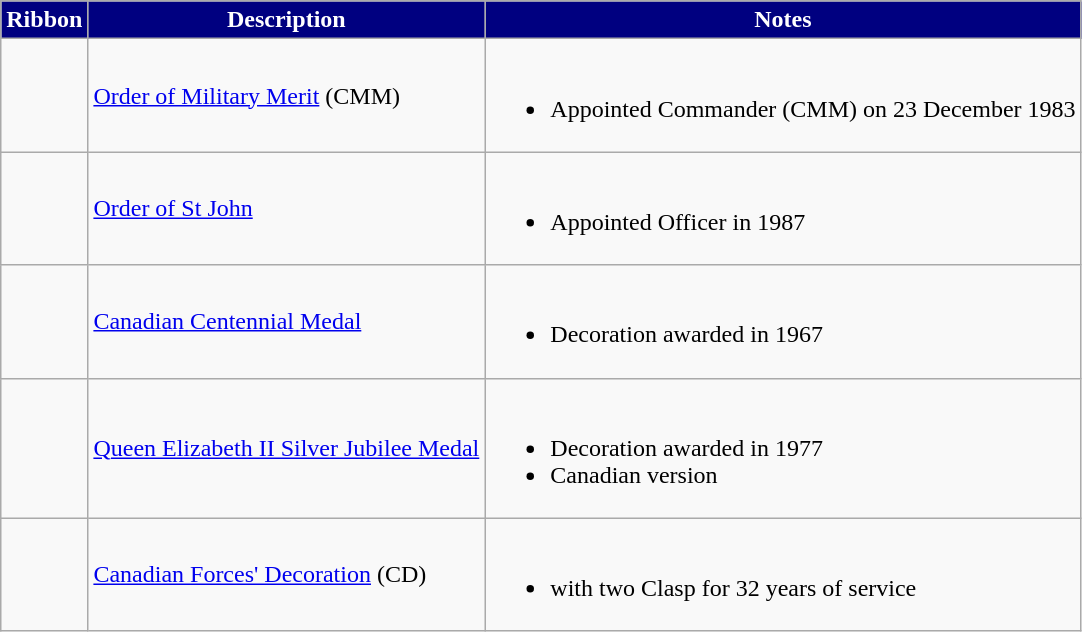<table class="wikitable">
<tr style="background:Navy;color:White" align="center">
<td><strong>Ribbon</strong></td>
<td><strong>Description</strong></td>
<td><strong>Notes</strong></td>
</tr>
<tr>
<td></td>
<td><a href='#'>Order of Military Merit</a> (CMM)</td>
<td><br><ul><li>Appointed Commander (CMM) on 23 December 1983</li></ul></td>
</tr>
<tr>
<td></td>
<td><a href='#'>Order of St John</a></td>
<td><br><ul><li>Appointed Officer in 1987</li></ul></td>
</tr>
<tr>
<td></td>
<td><a href='#'>Canadian Centennial Medal</a></td>
<td><br><ul><li>Decoration awarded in 1967</li></ul></td>
</tr>
<tr>
<td></td>
<td><a href='#'>Queen Elizabeth II Silver Jubilee Medal</a></td>
<td><br><ul><li>Decoration awarded in 1977</li><li>Canadian version</li></ul></td>
</tr>
<tr>
<td></td>
<td><a href='#'>Canadian Forces' Decoration</a> (CD)</td>
<td><br><ul><li>with two Clasp for 32 years of service</li></ul></td>
</tr>
</table>
